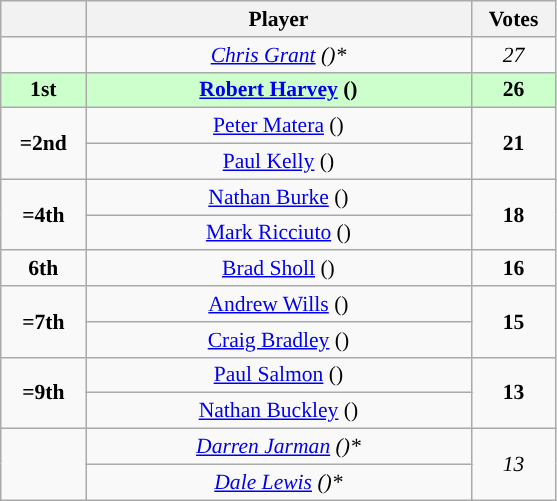<table class="wikitable" style="text-align: center; font-size: 90%;">
<tr>
<th width="50"></th>
<th width="250">Player</th>
<th width="50">Votes</th>
</tr>
<tr>
<td></td>
<td><em><a href='#'>Chris Grant</a> ()*</em></td>
<td><em>27</em></td>
</tr>
<tr style="background: #CCFFCC;">
<td><strong>1st</strong></td>
<td><strong><a href='#'>Robert Harvey</a> () </strong></td>
<td><strong>26</strong></td>
</tr>
<tr>
<td rowspan=2><strong>=2nd</strong></td>
<td><a href='#'>Peter Matera</a> ()</td>
<td rowspan=2><strong>21</strong></td>
</tr>
<tr>
<td><a href='#'>Paul Kelly</a> ()</td>
</tr>
<tr>
<td rowspan=2><strong>=4th</strong></td>
<td><a href='#'>Nathan Burke</a> ()</td>
<td rowspan=2><strong>18</strong></td>
</tr>
<tr>
<td><a href='#'>Mark Ricciuto</a> ()</td>
</tr>
<tr>
<td><strong>6th</strong></td>
<td><a href='#'>Brad Sholl</a> ()</td>
<td><strong>16</strong></td>
</tr>
<tr>
<td rowspan=2><strong>=7th</strong></td>
<td><a href='#'>Andrew Wills</a> ()</td>
<td rowspan=2><strong>15</strong></td>
</tr>
<tr>
<td><a href='#'>Craig Bradley</a> ()</td>
</tr>
<tr>
<td rowspan=2><strong>=9th</strong></td>
<td><a href='#'>Paul Salmon</a> ()</td>
<td rowspan=2><strong>13</strong></td>
</tr>
<tr>
<td><a href='#'>Nathan Buckley</a> ()</td>
</tr>
<tr>
<td rowspan=2></td>
<td><em><a href='#'>Darren Jarman</a> ()*</em></td>
<td rowspan=2><em>13</em></td>
</tr>
<tr>
<td><em><a href='#'>Dale Lewis</a> ()*</em></td>
</tr>
</table>
